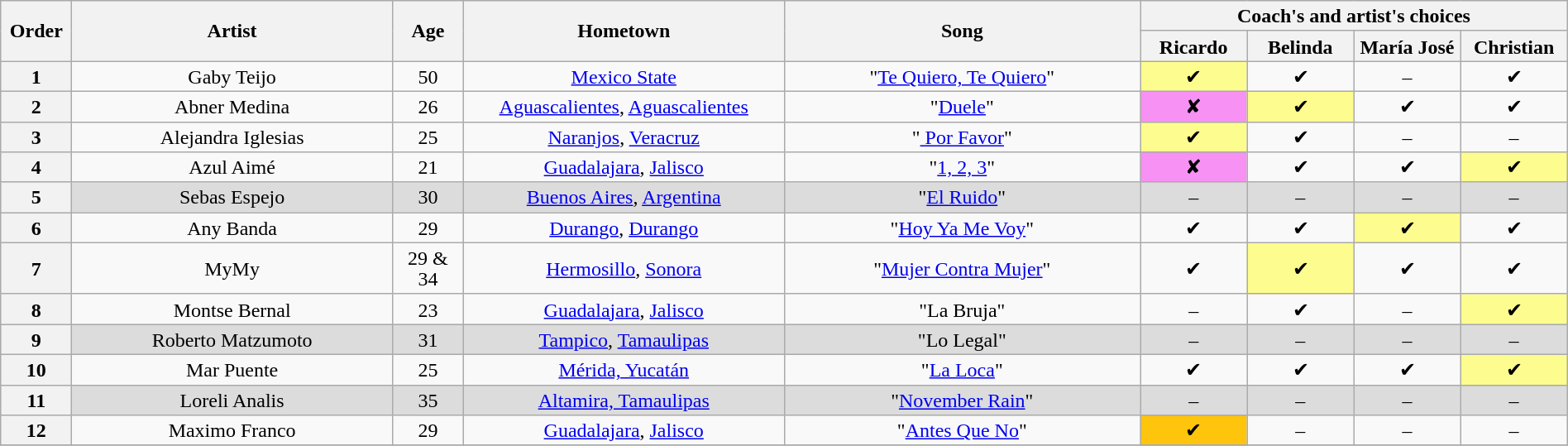<table class="wikitable" style="text-align:center; line-height:17px; width:100%">
<tr>
<th scope="col" rowspan="2" style="width:04%">Order</th>
<th scope="col" rowspan="2" style="width:18%">Artist</th>
<th scope="col" rowspan="2" style="width:04%">Age</th>
<th scope="col" rowspan="2" style="width:18%">Hometown</th>
<th scope="col" rowspan="2" style="width:20%">Song</th>
<th scope="col" colspan="4" style="width:24%">Coach's and artist's choices</th>
</tr>
<tr>
<th style="width:06%">Ricardo</th>
<th style="width:06%">Belinda</th>
<th style="width:06%">María José</th>
<th style="width:06%">Christian</th>
</tr>
<tr>
<th>1</th>
<td>Gaby Teijo</td>
<td>50</td>
<td><a href='#'>Mexico State</a></td>
<td>"<a href='#'>Te Quiero, Te Quiero</a>"</td>
<td style="background:#fdfc8f">✔</td>
<td>✔</td>
<td>–</td>
<td>✔</td>
</tr>
<tr>
<th>2</th>
<td>Abner Medina</td>
<td>26</td>
<td><a href='#'>Aguascalientes</a>, <a href='#'>Aguascalientes</a></td>
<td>"<a href='#'>Duele</a>"</td>
<td style="background:#f791f3">✘</td>
<td style="background:#fdfc8f">✔</td>
<td>✔</td>
<td>✔</td>
</tr>
<tr>
<th>3</th>
<td>Alejandra Iglesias</td>
<td>25</td>
<td><a href='#'>Naranjos</a>, <a href='#'>Veracruz</a></td>
<td>"<a href='#'> Por Favor</a>"</td>
<td style="background:#fdfc8f">✔</td>
<td>✔</td>
<td>–</td>
<td>–</td>
</tr>
<tr>
<th>4</th>
<td>Azul Aimé</td>
<td>21</td>
<td><a href='#'>Guadalajara</a>, <a href='#'>Jalisco</a></td>
<td>"<a href='#'>1, 2, 3</a>"</td>
<td style="background:#f791f3">✘</td>
<td>✔</td>
<td>✔</td>
<td style="background:#fdfc8f">✔</td>
</tr>
<tr style="background:#dcdcdc">
<th>5</th>
<td>Sebas Espejo</td>
<td>30</td>
<td><a href='#'>Buenos Aires</a>, <a href='#'>Argentina</a></td>
<td>"<a href='#'>El Ruido</a>"</td>
<td>–</td>
<td>–</td>
<td>–</td>
<td>–</td>
</tr>
<tr>
<th>6</th>
<td>Any Banda</td>
<td>29</td>
<td><a href='#'>Durango</a>, <a href='#'>Durango</a></td>
<td>"<a href='#'>Hoy Ya Me Voy</a>"</td>
<td>✔</td>
<td>✔</td>
<td style="background:#fdfc8f">✔</td>
<td>✔</td>
</tr>
<tr>
<th>7</th>
<td>MyMy</td>
<td>29 & 34</td>
<td><a href='#'>Hermosillo</a>, <a href='#'>Sonora</a></td>
<td>"<a href='#'>Mujer Contra Mujer</a>"</td>
<td>✔</td>
<td style="background:#fdfc8f">✔</td>
<td>✔</td>
<td>✔</td>
</tr>
<tr>
<th>8</th>
<td>Montse Bernal</td>
<td>23</td>
<td><a href='#'>Guadalajara</a>, <a href='#'>Jalisco</a></td>
<td>"La Bruja"</td>
<td>–</td>
<td>✔</td>
<td>–</td>
<td style="background:#fdfc8f">✔</td>
</tr>
<tr style="background:#dcdcdc">
<th>9</th>
<td>Roberto Matzumoto</td>
<td>31</td>
<td><a href='#'>Tampico</a>, <a href='#'>Tamaulipas</a></td>
<td>"Lo Legal"</td>
<td>–</td>
<td>–</td>
<td>–</td>
<td>–</td>
</tr>
<tr>
<th>10</th>
<td>Mar Puente</td>
<td>25</td>
<td><a href='#'>Mérida, Yucatán</a></td>
<td>"<a href='#'>La Loca</a>"</td>
<td>✔</td>
<td>✔</td>
<td>✔</td>
<td style="background:#fdfc8f">✔</td>
</tr>
<tr style="background:#dcdcdc">
<th>11</th>
<td>Loreli Analis</td>
<td>35</td>
<td><a href='#'>Altamira, Tamaulipas</a></td>
<td>"<a href='#'>November Rain</a>"</td>
<td>–</td>
<td>–</td>
<td>–</td>
<td>–</td>
</tr>
<tr>
<th>12</th>
<td>Maximo Franco</td>
<td>29</td>
<td><a href='#'>Guadalajara</a>, <a href='#'>Jalisco</a></td>
<td>"<a href='#'>Antes Que No</a>"</td>
<td style="background:#ffc40c">✔</td>
<td>–</td>
<td>–</td>
<td>–</td>
</tr>
<tr>
</tr>
</table>
